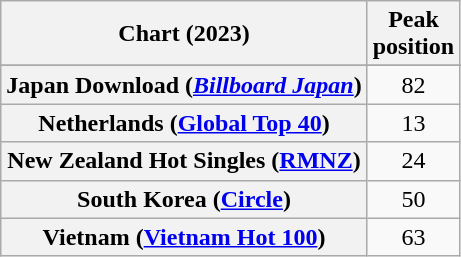<table class="wikitable sortable plainrowheaders" style="text-align:center">
<tr>
<th scope="col">Chart (2023)</th>
<th scope="col">Peak<br>position</th>
</tr>
<tr>
</tr>
<tr>
<th scope="row">Japan Download (<em><a href='#'>Billboard Japan</a></em>)</th>
<td>82</td>
</tr>
<tr>
<th scope="row">Netherlands (<a href='#'>Global Top 40</a>)</th>
<td>13</td>
</tr>
<tr>
<th scope="row">New Zealand Hot Singles (<a href='#'>RMNZ</a>)</th>
<td>24</td>
</tr>
<tr>
<th scope="row">South Korea (<a href='#'>Circle</a>)</th>
<td>50</td>
</tr>
<tr>
<th scope="row">Vietnam (<a href='#'>Vietnam Hot 100</a>)</th>
<td>63</td>
</tr>
</table>
